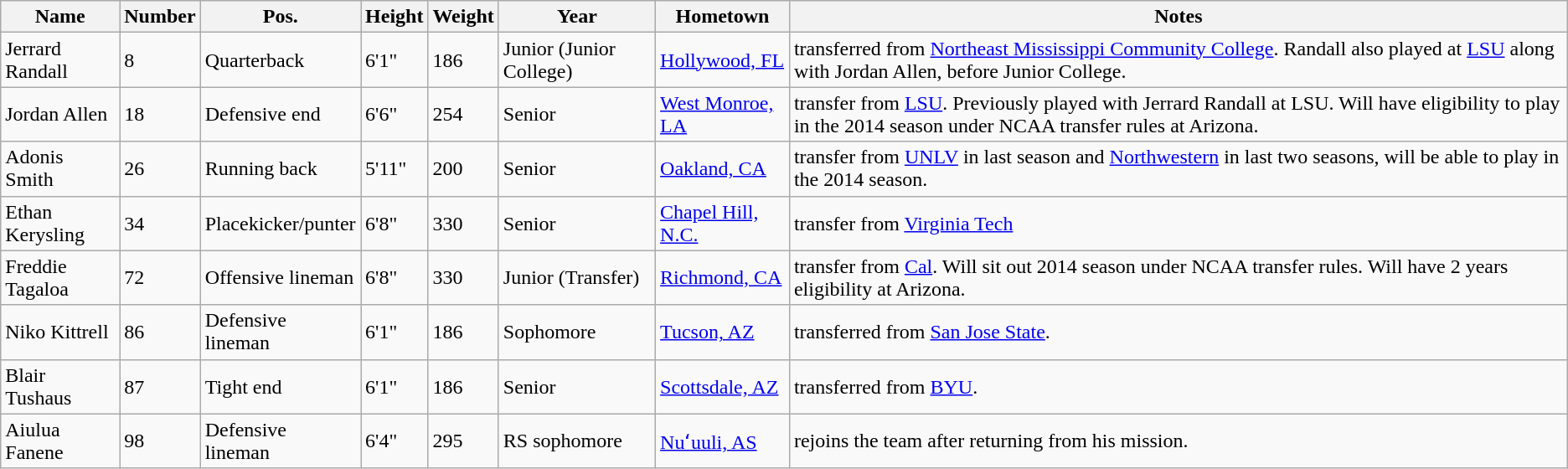<table class="wikitable sortable" border="1">
<tr>
<th>Name</th>
<th>Number</th>
<th>Pos.</th>
<th>Height</th>
<th>Weight</th>
<th>Year</th>
<th>Hometown</th>
<th class="unsortable">Notes</th>
</tr>
<tr>
<td sortname>Jerrard Randall</td>
<td>8</td>
<td>Quarterback</td>
<td>6'1"</td>
<td>186</td>
<td>Junior (Junior College)</td>
<td><a href='#'>Hollywood, FL</a></td>
<td>transferred from <a href='#'>Northeast Mississippi Community College</a>. Randall also played at <a href='#'>LSU</a> along with Jordan Allen, before Junior College.</td>
</tr>
<tr>
<td sortname>Jordan Allen</td>
<td>18</td>
<td>Defensive end</td>
<td>6'6"</td>
<td>254</td>
<td>Senior</td>
<td><a href='#'>West Monroe, LA</a></td>
<td>transfer from <a href='#'>LSU</a>. Previously played with Jerrard Randall at LSU. Will have eligibility to play in the 2014 season under NCAA transfer rules at Arizona.</td>
</tr>
<tr>
<td sortname>Adonis Smith</td>
<td>26</td>
<td>Running back</td>
<td>5'11"</td>
<td>200</td>
<td>Senior</td>
<td><a href='#'>Oakland, CA</a></td>
<td>transfer from <a href='#'>UNLV</a> in last season and <a href='#'>Northwestern</a> in last two seasons, will be able to play in the 2014 season.</td>
</tr>
<tr>
<td sortname>Ethan Kerysling</td>
<td>34</td>
<td>Placekicker/punter</td>
<td>6'8"</td>
<td>330</td>
<td>Senior</td>
<td><a href='#'>Chapel Hill, N.C.</a></td>
<td>transfer from <a href='#'>Virginia Tech</a></td>
</tr>
<tr>
<td sortname>Freddie Tagaloa</td>
<td>72</td>
<td>Offensive lineman</td>
<td>6'8"</td>
<td>330</td>
<td>Junior (Transfer)</td>
<td><a href='#'>Richmond, CA</a></td>
<td>transfer from <a href='#'>Cal</a>. Will sit out 2014 season under NCAA transfer rules. Will have 2 years eligibility at Arizona.</td>
</tr>
<tr>
<td sortname>Niko Kittrell</td>
<td>86</td>
<td>Defensive lineman</td>
<td>6'1"</td>
<td>186</td>
<td>Sophomore</td>
<td><a href='#'>Tucson, AZ</a></td>
<td>transferred from <a href='#'>San Jose State</a>.</td>
</tr>
<tr>
<td sortname>Blair Tushaus</td>
<td>87</td>
<td>Tight end</td>
<td>6'1"</td>
<td>186</td>
<td>Senior</td>
<td><a href='#'>Scottsdale, AZ</a></td>
<td>transferred from <a href='#'>BYU</a>.</td>
</tr>
<tr>
<td sortname>Aiulua Fanene</td>
<td>98</td>
<td>Defensive lineman</td>
<td>6'4"</td>
<td>295</td>
<td>RS sophomore</td>
<td><a href='#'>Nuʻuuli, AS</a></td>
<td>rejoins  the team after returning from his mission.</td>
</tr>
</table>
